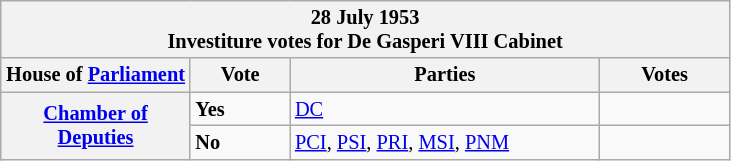<table class="wikitable" style="font-size:85%;">
<tr>
<th colspan="4">28 July 1953<br>Investiture votes for De Gasperi VIII Cabinet</th>
</tr>
<tr>
<th width="120">House of <a href='#'>Parliament</a></th>
<th width="60">Vote</th>
<th width="200">Parties</th>
<th width="80" align="center">Votes</th>
</tr>
<tr>
<th rowspan="2"><a href='#'>Chamber of Deputies</a><br></th>
<td> <strong>Yes</strong></td>
<td><a href='#'>DC</a></td>
<td></td>
</tr>
<tr>
<td> <strong>No</strong></td>
<td><a href='#'>PCI</a>, <a href='#'>PSI</a>, <a href='#'>PRI</a>, <a href='#'>MSI</a>, <a href='#'>PNM</a></td>
<td></td>
</tr>
</table>
